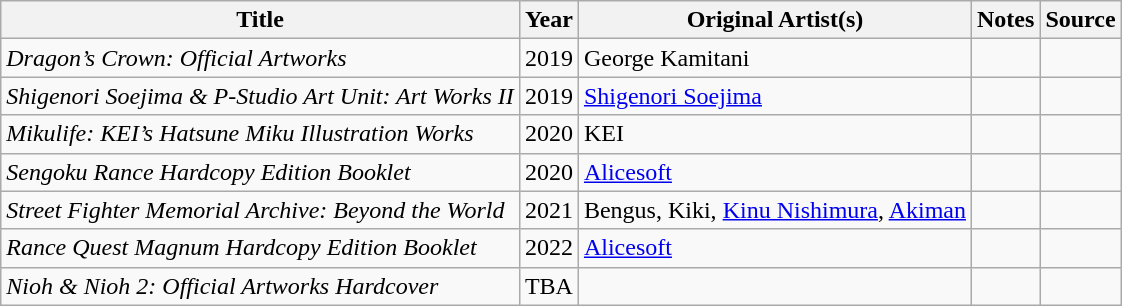<table class="wikitable sortable plainrowheaders">
<tr>
<th>Title</th>
<th>Year</th>
<th>Original Artist(s)</th>
<th class="unsortable">Notes</th>
<th class="unsortable">Source</th>
</tr>
<tr>
<td><em>Dragon’s Crown: Official Artworks</em></td>
<td>2019</td>
<td>George Kamitani</td>
<td></td>
<td></td>
</tr>
<tr>
<td><em>Shigenori Soejima & P-Studio Art Unit: Art Works II</em></td>
<td>2019</td>
<td><a href='#'>Shigenori Soejima</a></td>
<td></td>
<td></td>
</tr>
<tr>
<td><em>Mikulife: KEI’s Hatsune Miku Illustration Works</em></td>
<td>2020</td>
<td>KEI</td>
<td></td>
<td></td>
</tr>
<tr>
<td><em>Sengoku Rance Hardcopy Edition Booklet</em></td>
<td>2020</td>
<td><a href='#'>Alicesoft</a></td>
<td></td>
<td></td>
</tr>
<tr>
<td><em>Street Fighter Memorial Archive: Beyond the World</em></td>
<td>2021</td>
<td>Bengus, Kiki, <a href='#'>Kinu Nishimura</a>, <a href='#'>Akiman</a></td>
<td></td>
<td></td>
</tr>
<tr>
<td><em>Rance Quest Magnum Hardcopy Edition Booklet</em></td>
<td>2022</td>
<td><a href='#'>Alicesoft</a></td>
<td></td>
<td></td>
</tr>
<tr>
<td><em>Nioh & Nioh 2: Official Artworks Hardcover</em></td>
<td>TBA</td>
<td></td>
<td></td>
<td></td>
</tr>
</table>
